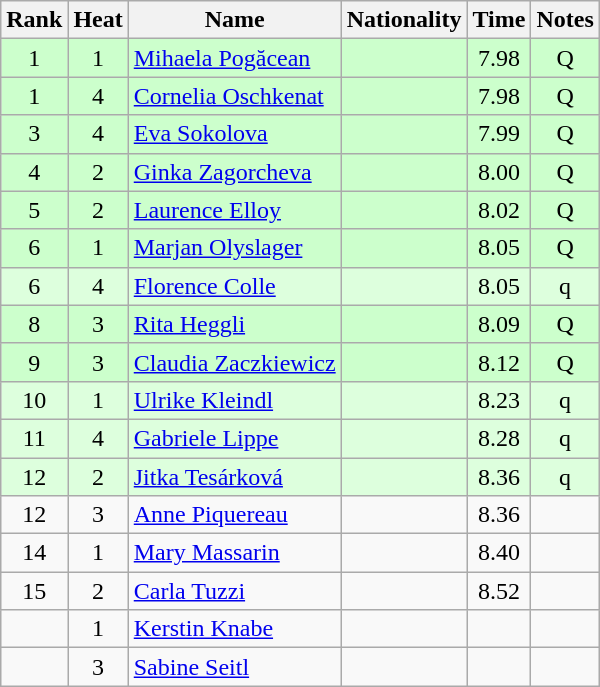<table class="wikitable sortable" style="text-align:center">
<tr>
<th>Rank</th>
<th>Heat</th>
<th>Name</th>
<th>Nationality</th>
<th>Time</th>
<th>Notes</th>
</tr>
<tr bgcolor=ccffcc>
<td>1</td>
<td>1</td>
<td align="left"><a href='#'>Mihaela Pogăcean</a></td>
<td align=left></td>
<td>7.98</td>
<td>Q</td>
</tr>
<tr bgcolor=ccffcc>
<td>1</td>
<td>4</td>
<td align="left"><a href='#'>Cornelia Oschkenat</a></td>
<td align=left></td>
<td>7.98</td>
<td>Q</td>
</tr>
<tr bgcolor=ccffcc>
<td>3</td>
<td>4</td>
<td align="left"><a href='#'>Eva Sokolova</a></td>
<td align=left></td>
<td>7.99</td>
<td>Q</td>
</tr>
<tr bgcolor=ccffcc>
<td>4</td>
<td>2</td>
<td align="left"><a href='#'>Ginka Zagorcheva</a></td>
<td align=left></td>
<td>8.00</td>
<td>Q</td>
</tr>
<tr bgcolor=ccffcc>
<td>5</td>
<td>2</td>
<td align="left"><a href='#'>Laurence Elloy</a></td>
<td align=left></td>
<td>8.02</td>
<td>Q</td>
</tr>
<tr bgcolor=ccffcc>
<td>6</td>
<td>1</td>
<td align="left"><a href='#'>Marjan Olyslager</a></td>
<td align=left></td>
<td>8.05</td>
<td>Q</td>
</tr>
<tr bgcolor=ddffdd>
<td>6</td>
<td>4</td>
<td align="left"><a href='#'>Florence Colle</a></td>
<td align=left></td>
<td>8.05</td>
<td>q</td>
</tr>
<tr bgcolor=ccffcc>
<td>8</td>
<td>3</td>
<td align="left"><a href='#'>Rita Heggli</a></td>
<td align=left></td>
<td>8.09</td>
<td>Q</td>
</tr>
<tr bgcolor=ccffcc>
<td>9</td>
<td>3</td>
<td align="left"><a href='#'>Claudia Zaczkiewicz</a></td>
<td align=left></td>
<td>8.12</td>
<td>Q</td>
</tr>
<tr bgcolor=ddffdd>
<td>10</td>
<td>1</td>
<td align="left"><a href='#'>Ulrike Kleindl</a></td>
<td align=left></td>
<td>8.23</td>
<td>q</td>
</tr>
<tr bgcolor=ddffdd>
<td>11</td>
<td>4</td>
<td align="left"><a href='#'>Gabriele Lippe</a></td>
<td align=left></td>
<td>8.28</td>
<td>q</td>
</tr>
<tr bgcolor=ddffdd>
<td>12</td>
<td>2</td>
<td align="left"><a href='#'>Jitka Tesárková</a></td>
<td align=left></td>
<td>8.36</td>
<td>q</td>
</tr>
<tr>
<td>12</td>
<td>3</td>
<td align="left"><a href='#'>Anne Piquereau</a></td>
<td align=left></td>
<td>8.36</td>
<td></td>
</tr>
<tr>
<td>14</td>
<td>1</td>
<td align="left"><a href='#'>Mary Massarin</a></td>
<td align=left></td>
<td>8.40</td>
<td></td>
</tr>
<tr>
<td>15</td>
<td>2</td>
<td align="left"><a href='#'>Carla Tuzzi</a></td>
<td align=left></td>
<td>8.52</td>
<td></td>
</tr>
<tr>
<td></td>
<td>1</td>
<td align="left"><a href='#'>Kerstin Knabe</a></td>
<td align=left></td>
<td></td>
<td></td>
</tr>
<tr>
<td></td>
<td>3</td>
<td align="left"><a href='#'>Sabine Seitl</a></td>
<td align=left></td>
<td></td>
<td></td>
</tr>
</table>
